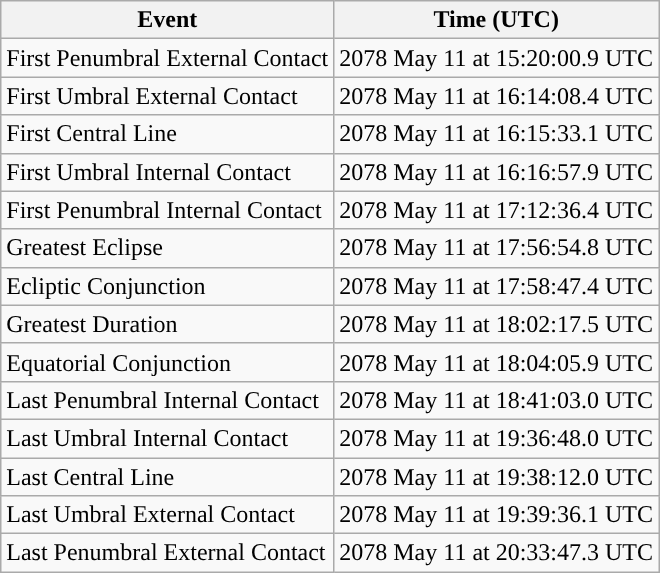<table class="wikitable">
<tr>
<th>Event</th>
<th>Time (UTC)</th>
</tr>
<tr>
<td>First Penumbral External Contact</td>
<td>2078 May 11 at 15:20:00.9 UTC</td>
</tr>
<tr>
<td>First Umbral External Contact</td>
<td>2078 May 11 at 16:14:08.4 UTC</td>
</tr>
<tr>
<td>First Central Line</td>
<td>2078 May 11 at 16:15:33.1 UTC</td>
</tr>
<tr>
<td>First Umbral Internal Contact</td>
<td>2078 May 11 at 16:16:57.9 UTC</td>
</tr>
<tr>
<td>First Penumbral Internal Contact</td>
<td>2078 May 11 at 17:12:36.4 UTC</td>
</tr>
<tr>
<td>Greatest Eclipse</td>
<td>2078 May 11 at 17:56:54.8 UTC</td>
</tr>
<tr>
<td>Ecliptic Conjunction</td>
<td>2078 May 11 at 17:58:47.4 UTC</td>
</tr>
<tr>
<td>Greatest Duration</td>
<td>2078 May 11 at 18:02:17.5 UTC</td>
</tr>
<tr>
<td>Equatorial Conjunction</td>
<td>2078 May 11 at 18:04:05.9 UTC</td>
</tr>
<tr>
<td>Last Penumbral Internal Contact</td>
<td>2078 May 11 at 18:41:03.0 UTC</td>
</tr>
<tr>
<td>Last Umbral Internal Contact</td>
<td>2078 May 11 at 19:36:48.0 UTC</td>
</tr>
<tr>
<td>Last Central Line</td>
<td>2078 May 11 at 19:38:12.0 UTC</td>
</tr>
<tr>
<td>Last Umbral External Contact</td>
<td>2078 May 11 at 19:39:36.1 UTC</td>
</tr>
<tr>
<td>Last Penumbral External Contact</td>
<td>2078 May 11 at 20:33:47.3 UTC</td>
</tr>
</table>
